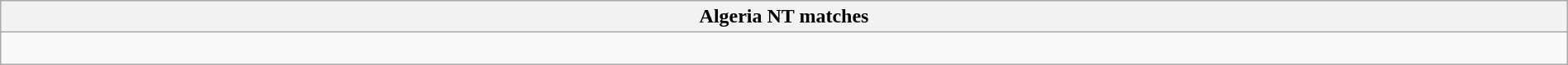<table class="wikitable collapsible collapsed" style="width:100%">
<tr>
<th>Algeria NT matches</th>
</tr>
<tr>
<td><br></td>
</tr>
</table>
